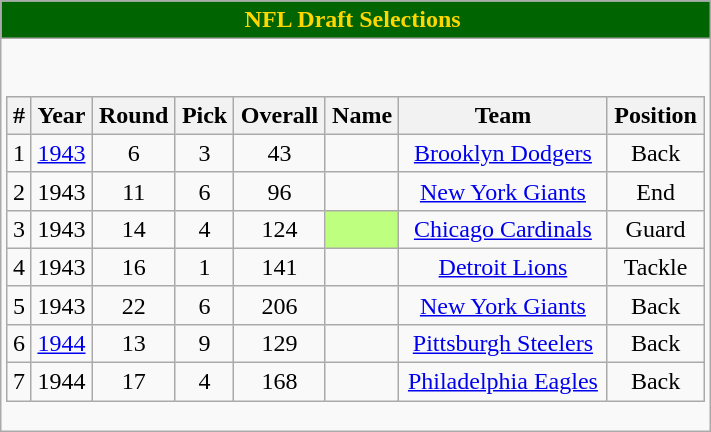<table class="wikitable collapsible">
<tr>
<th style="background:#006400; color:#FFD700" state="collapsed">NFL Draft Selections </th>
</tr>
<tr>
<td><br><table class="wikitable sortable" style="width: 100%">
<tr>
<th align="center">#</th>
<th align="center">Year</th>
<th align="center">Round</th>
<th align="center">Pick</th>
<th align="center">Overall</th>
<th align="center">Name</th>
<th align="center">Team</th>
<th align="center">Position</th>
</tr>
<tr align="center">
<td>1</td>
<td><a href='#'>1943</a></td>
<td>6</td>
<td>3</td>
<td>43</td>
<td></td>
<td><a href='#'>Brooklyn Dodgers</a></td>
<td>Back</td>
</tr>
<tr align="center">
<td>2</td>
<td>1943</td>
<td>11</td>
<td>6</td>
<td>96</td>
<td></td>
<td><a href='#'>New York Giants</a></td>
<td>End</td>
</tr>
<tr align="center">
<td>3</td>
<td>1943</td>
<td>14</td>
<td>4</td>
<td>124</td>
<td bgcolor="#BFFF7F"></td>
<td><a href='#'>Chicago Cardinals</a></td>
<td>Guard</td>
</tr>
<tr align="center">
<td>4</td>
<td>1943</td>
<td>16</td>
<td>1</td>
<td>141</td>
<td></td>
<td><a href='#'>Detroit Lions</a></td>
<td>Tackle</td>
</tr>
<tr align="center">
<td>5</td>
<td>1943</td>
<td>22</td>
<td>6</td>
<td>206</td>
<td></td>
<td><a href='#'>New York Giants</a></td>
<td>Back</td>
</tr>
<tr align="center">
<td>6</td>
<td><a href='#'>1944</a></td>
<td>13</td>
<td>9</td>
<td>129</td>
<td></td>
<td><a href='#'>Pittsburgh Steelers</a></td>
<td>Back</td>
</tr>
<tr align="center">
<td>7</td>
<td>1944</td>
<td>17</td>
<td>4</td>
<td>168</td>
<td></td>
<td><a href='#'>Philadelphia Eagles</a></td>
<td>Back</td>
</tr>
</table>
</td>
</tr>
</table>
